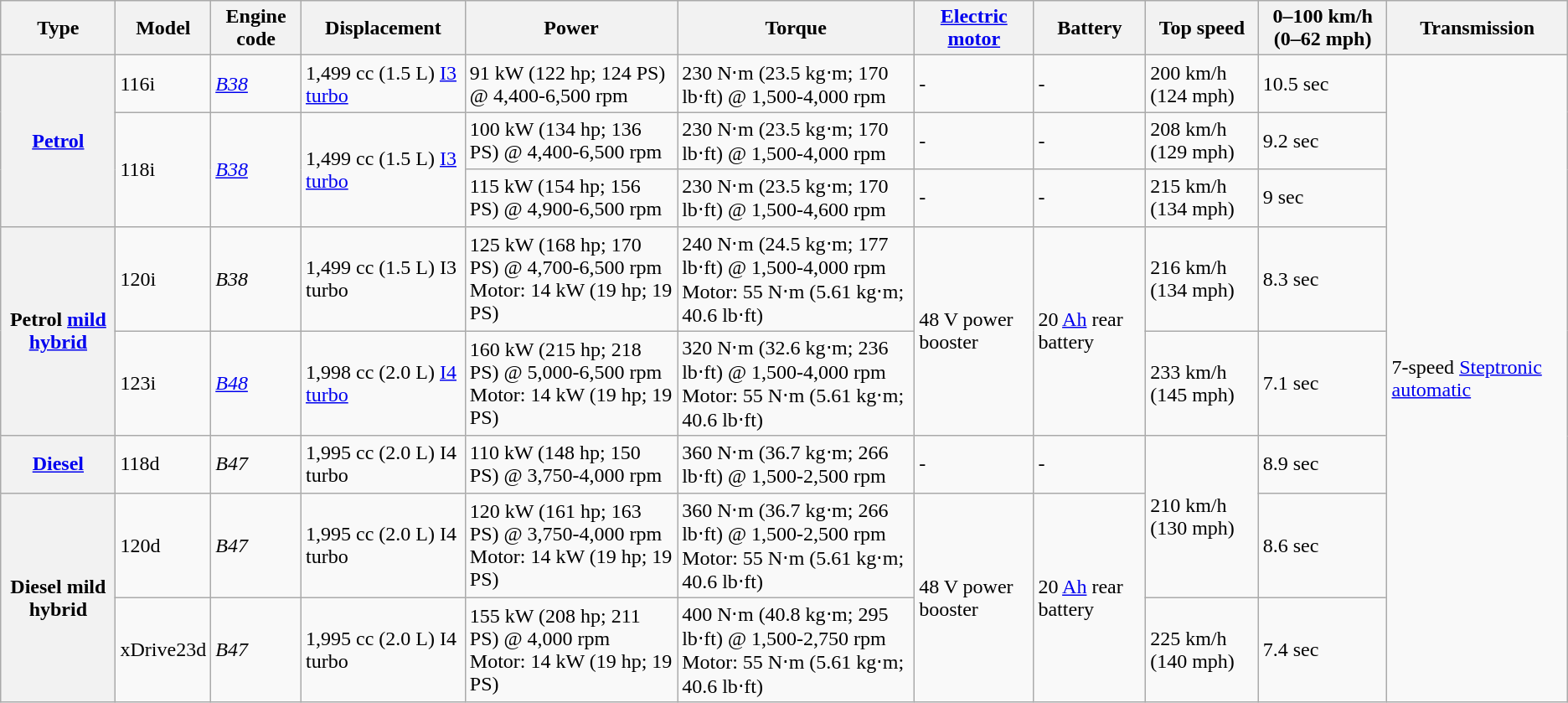<table class="wikitable">
<tr>
<th>Type</th>
<th>Model</th>
<th>Engine code</th>
<th>Displacement</th>
<th>Power</th>
<th>Torque</th>
<th><a href='#'>Electric motor</a></th>
<th>Battery</th>
<th>Top speed</th>
<th>0–100 km/h (0–62 mph)</th>
<th>Transmission</th>
</tr>
<tr>
<th rowspan="3"><a href='#'>Petrol</a></th>
<td>116i</td>
<td><em><a href='#'>B38</a></em></td>
<td>1,499 cc (1.5 L) <a href='#'>I3</a> <a href='#'>turbo</a></td>
<td>91 kW (122 hp; 124 PS) @ 4,400-6,500 rpm</td>
<td>230 N⋅m (23.5 kg⋅m; 170 lb⋅ft) @ 1,500-4,000 rpm</td>
<td>-</td>
<td>-</td>
<td>200 km/h (124 mph)</td>
<td>10.5 sec</td>
<td rowspan="9">7-speed <a href='#'>Steptronic</a> <a href='#'>automatic</a></td>
</tr>
<tr>
<td rowspan="2">118i</td>
<td rowspan="2"><em><a href='#'>B38</a></em></td>
<td rowspan="2">1,499 cc (1.5 L) <a href='#'>I3</a> <a href='#'>turbo</a></td>
<td>100 kW (134 hp; 136 PS) @ 4,400-6,500 rpm</td>
<td>230 N⋅m (23.5 kg⋅m; 170 lb⋅ft) @ 1,500-4,000 rpm</td>
<td>-</td>
<td>-</td>
<td>208 km/h (129 mph)</td>
<td>9.2 sec</td>
</tr>
<tr>
<td>115 kW (154 hp; 156 PS) @ 4,900-6,500 rpm</td>
<td>230 N⋅m (23.5 kg⋅m; 170 lb⋅ft) @ 1,500-4,600 rpm</td>
<td>-</td>
<td>-</td>
<td>215 km/h (134 mph)</td>
<td>9 sec</td>
</tr>
<tr>
<th rowspan="2">Petrol <a href='#'>mild hybrid</a></th>
<td>120i</td>
<td><em>B38</em></td>
<td>1,499 cc (1.5 L) I3 turbo</td>
<td>125 kW (168 hp; 170 PS) @ 4,700-6,500 rpm<br>Motor: 14 kW (19 hp; 19 PS)</td>
<td>240 N⋅m (24.5 kg⋅m; 177 lb⋅ft) @ 1,500-4,000 rpm<br>Motor: 55 N⋅m (5.61 kg⋅m; 40.6 lb⋅ft)</td>
<td rowspan="2">48 V power booster</td>
<td rowspan="2">20 <a href='#'>Ah</a> rear battery</td>
<td>216 km/h (134 mph)</td>
<td>8.3 sec</td>
</tr>
<tr>
<td>123i</td>
<td><em><a href='#'>B48</a></em></td>
<td>1,998 cc (2.0 L) <a href='#'>I4</a> <a href='#'>turbo</a></td>
<td>160 kW (215 hp; 218 PS) @ 5,000-6,500 rpm<br>Motor: 14 kW (19 hp; 19 PS)</td>
<td>320 N⋅m (32.6 kg⋅m; 236 lb⋅ft) @ 1,500-4,000 rpm<br>Motor: 55 N⋅m (5.61 kg⋅m; 40.6 lb⋅ft)</td>
<td>233 km/h (145 mph)</td>
<td>7.1 sec</td>
</tr>
<tr>
<th rowspan="2"><a href='#'>Diesel</a></th>
<td rowspan="2">118d</td>
<td rowspan="2"><em>B47</em></td>
<td rowspan="2">1,995 cc (2.0 L) I4 turbo</td>
<td rowspan="2">110 kW (148 hp; 150 PS) @ 3,750-4,000 rpm</td>
<td rowspan="2">360 N⋅m (36.7 kg⋅m; 266 lb⋅ft) @ 1,500-2,500 rpm</td>
<td rowspan="2">-</td>
<td rowspan="2">-</td>
<td rowspan="3">210 km/h (130 mph)</td>
<td rowspan="2">8.9 sec</td>
</tr>
<tr>
</tr>
<tr>
<th rowspan="2">Diesel mild hybrid</th>
<td>120d</td>
<td><em>B47</em></td>
<td>1,995 cc (2.0 L) I4 turbo</td>
<td>120 kW (161 hp; 163 PS) @ 3,750-4,000 rpm<br>Motor: 14 kW (19 hp; 19 PS)</td>
<td>360 N⋅m (36.7 kg⋅m; 266 lb⋅ft) @ 1,500-2,500 rpm<br>Motor: 55 N⋅m (5.61 kg⋅m; 40.6 lb⋅ft)</td>
<td rowspan="2">48 V power booster</td>
<td rowspan="2">20 <a href='#'>Ah</a> rear battery</td>
<td>8.6 sec</td>
</tr>
<tr>
<td>xDrive23d</td>
<td><em>B47</em></td>
<td>1,995 cc (2.0 L) I4 turbo</td>
<td>155 kW (208 hp; 211 PS) @ 4,000 rpm<br>Motor: 14 kW (19 hp; 19 PS)</td>
<td>400 N⋅m (40.8 kg⋅m; 295 lb⋅ft) @ 1,500-2,750 rpm<br>Motor: 55 N⋅m (5.61 kg⋅m; 40.6 lb⋅ft)</td>
<td>225 km/h (140 mph)</td>
<td>7.4 sec</td>
</tr>
</table>
